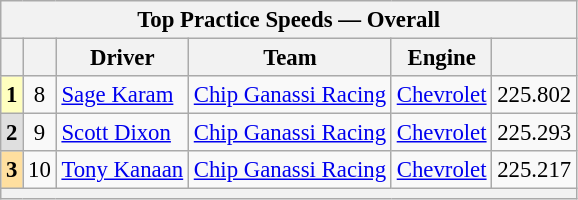<table class="wikitable" style="font-size:95%;">
<tr>
<th colspan=6>Top Practice Speeds — Overall</th>
</tr>
<tr>
<th></th>
<th></th>
<th>Driver</th>
<th>Team</th>
<th>Engine</th>
<th></th>
</tr>
<tr>
<td align=center style="background:#FFFFBF;"><strong>1</strong></td>
<td align=center>8</td>
<td> <a href='#'>Sage Karam</a></td>
<td><a href='#'>Chip Ganassi Racing</a></td>
<td><a href='#'>Chevrolet</a></td>
<td align=center>225.802</td>
</tr>
<tr>
<td align=center style="background:#DFDFDF;"><strong>2</strong></td>
<td align=center>9</td>
<td> <a href='#'>Scott Dixon</a></td>
<td><a href='#'>Chip Ganassi Racing</a></td>
<td><a href='#'>Chevrolet</a></td>
<td align=center>225.293</td>
</tr>
<tr>
<td align=center style="background:#FFDF9F;"><strong>3</strong></td>
<td align=center>10</td>
<td> <a href='#'>Tony Kanaan</a></td>
<td><a href='#'>Chip Ganassi Racing</a></td>
<td><a href='#'>Chevrolet</a></td>
<td align=center>225.217</td>
</tr>
<tr>
<th colspan=6></th>
</tr>
</table>
